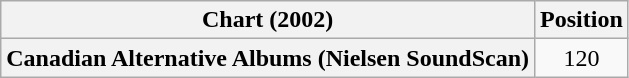<table class="wikitable plainrowheaders">
<tr>
<th scope="col">Chart (2002)</th>
<th scope="col">Position</th>
</tr>
<tr>
<th scope="row">Canadian Alternative Albums (Nielsen SoundScan)</th>
<td align=center>120</td>
</tr>
</table>
